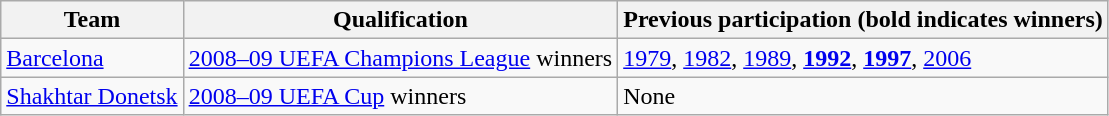<table class="wikitable">
<tr>
<th>Team</th>
<th>Qualification</th>
<th>Previous participation (bold indicates winners)</th>
</tr>
<tr>
<td> <a href='#'>Barcelona</a></td>
<td><a href='#'>2008–09 UEFA Champions League</a> winners</td>
<td><a href='#'>1979</a>, <a href='#'>1982</a>, <a href='#'>1989</a>, <strong><a href='#'>1992</a></strong>, <strong><a href='#'>1997</a></strong>, <a href='#'>2006</a></td>
</tr>
<tr>
<td> <a href='#'>Shakhtar Donetsk</a></td>
<td><a href='#'>2008–09 UEFA Cup</a> winners</td>
<td>None</td>
</tr>
</table>
